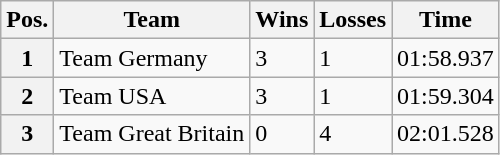<table class="wikitable">
<tr>
<th>Pos.</th>
<th>Team</th>
<th>Wins</th>
<th>Losses</th>
<th>Time</th>
</tr>
<tr>
<th>1</th>
<td> Team Germany</td>
<td>3</td>
<td>1</td>
<td>01:58.937</td>
</tr>
<tr>
<th>2</th>
<td> Team USA</td>
<td>3</td>
<td>1</td>
<td>01:59.304</td>
</tr>
<tr>
<th>3</th>
<td> Team Great Britain</td>
<td>0</td>
<td>4</td>
<td>02:01.528</td>
</tr>
</table>
